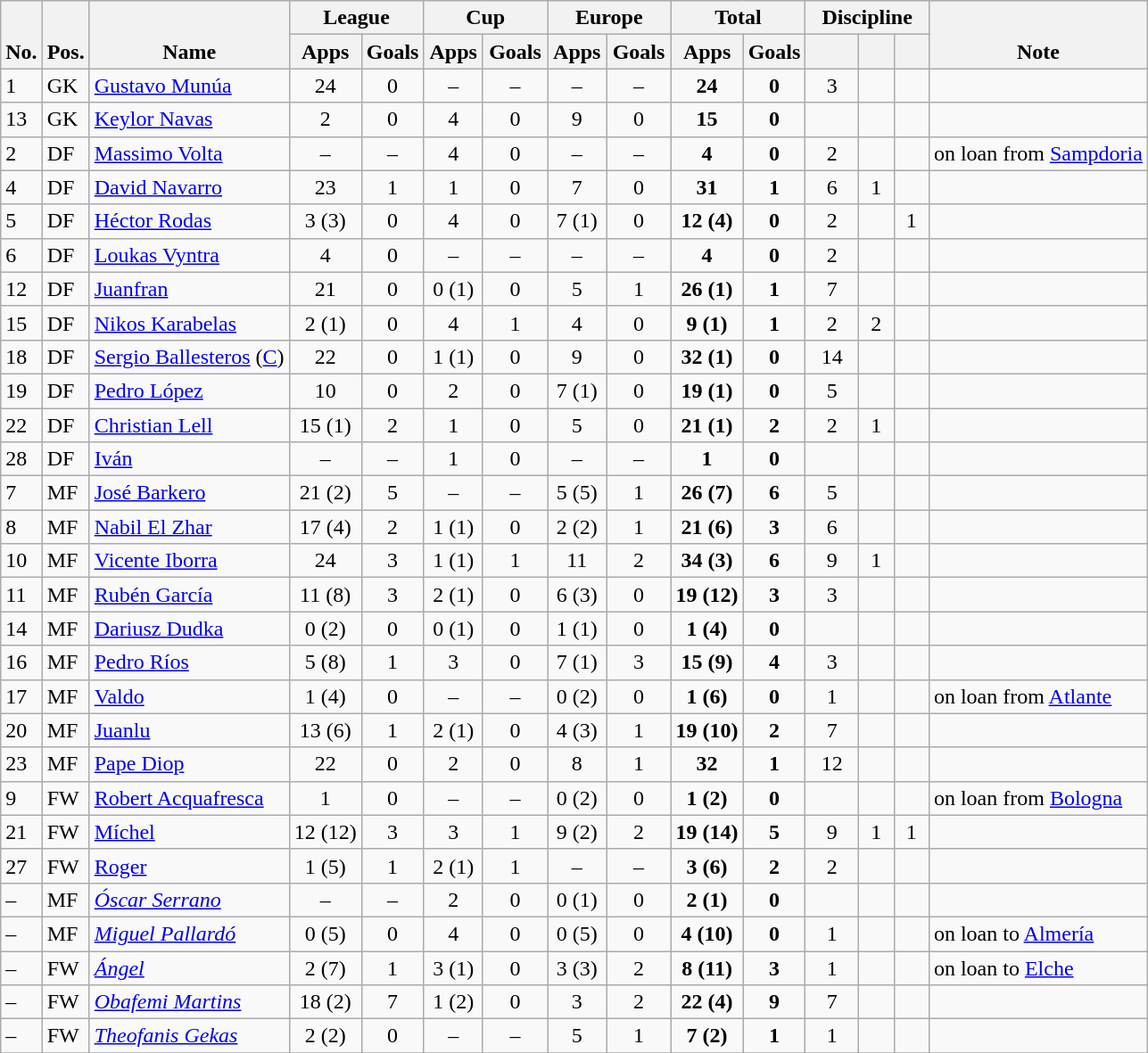<table class="wikitable" style="text-align:center">
<tr>
<th rowspan="2" valign="bottom">No.</th>
<th rowspan="2" valign="bottom">Pos.</th>
<th rowspan="2" valign="bottom">Name</th>
<th colspan="2" width="85">League</th>
<th colspan="2" width="85">Cup</th>
<th colspan="2" width="85">Europe</th>
<th colspan="2" width="85">Total</th>
<th colspan="3" width="85">Discipline</th>
<th rowspan="2" valign="bottom">Note</th>
</tr>
<tr>
<th>Apps</th>
<th>Goals</th>
<th>Apps</th>
<th>Goals</th>
<th>Apps</th>
<th>Goals</th>
<th>Apps</th>
<th>Goals</th>
<th></th>
<th></th>
<th></th>
</tr>
<tr>
<td align="left">1</td>
<td align="left">GK</td>
<td align="left"> <a href='#'>Gustavo Munúa</a></td>
<td>24</td>
<td>0</td>
<td>–</td>
<td>–</td>
<td>–</td>
<td>–</td>
<td><strong>24</strong></td>
<td><strong>0</strong></td>
<td>3</td>
<td></td>
<td></td>
<td></td>
</tr>
<tr>
<td align="left">13</td>
<td align="left">GK</td>
<td align="left"> <a href='#'>Keylor Navas</a></td>
<td>2</td>
<td>0</td>
<td>4</td>
<td>0</td>
<td>9</td>
<td>0</td>
<td><strong>15</strong></td>
<td><strong>0</strong></td>
<td></td>
<td></td>
<td></td>
<td></td>
</tr>
<tr>
<td align="left">2</td>
<td align="left">DF</td>
<td align="left"> <a href='#'>Massimo Volta</a></td>
<td>–</td>
<td>–</td>
<td>4</td>
<td>0</td>
<td>–</td>
<td>–</td>
<td><strong>4</strong></td>
<td><strong>0</strong></td>
<td>2</td>
<td></td>
<td></td>
<td align="left">on loan from  <a href='#'>Sampdoria</a></td>
</tr>
<tr>
<td align="left">4</td>
<td align="left">DF</td>
<td align="left"> <a href='#'>David Navarro</a></td>
<td>23</td>
<td>1</td>
<td>1</td>
<td>0</td>
<td>7</td>
<td>0</td>
<td><strong>31</strong></td>
<td><strong>1</strong></td>
<td>6</td>
<td>1</td>
<td></td>
<td></td>
</tr>
<tr>
<td align="left">5</td>
<td align="left">DF</td>
<td align="left"> <a href='#'>Héctor Rodas</a></td>
<td>3 (3)</td>
<td>0</td>
<td>4</td>
<td>0</td>
<td>7 (1)</td>
<td>0</td>
<td><strong>12 (4)</strong></td>
<td><strong>0</strong></td>
<td>2</td>
<td></td>
<td>1</td>
<td></td>
</tr>
<tr>
<td align="left">6</td>
<td align="left">DF</td>
<td align="left"> <a href='#'>Loukas Vyntra</a></td>
<td>4</td>
<td>0</td>
<td>–</td>
<td>–</td>
<td>–</td>
<td>–</td>
<td><strong>4</strong></td>
<td><strong>0</strong></td>
<td>2</td>
<td></td>
<td></td>
<td></td>
</tr>
<tr>
<td align="left">12</td>
<td align="left">DF</td>
<td align="left"> <a href='#'>Juanfran</a></td>
<td>21</td>
<td>0</td>
<td>0 (1)</td>
<td>0</td>
<td>5</td>
<td>1</td>
<td><strong>26 (1)</strong></td>
<td><strong>1</strong></td>
<td>7</td>
<td></td>
<td></td>
<td></td>
</tr>
<tr>
<td align="left">15</td>
<td align="left">DF</td>
<td align="left"> <a href='#'>Nikos Karabelas</a></td>
<td>2 (1)</td>
<td>0</td>
<td>4</td>
<td>1</td>
<td>4</td>
<td>0</td>
<td><strong>9 (1)</strong></td>
<td><strong>1</strong></td>
<td>2</td>
<td>2</td>
<td></td>
<td></td>
</tr>
<tr>
<td align="left">18</td>
<td align="left">DF</td>
<td align="left"> <a href='#'>Sergio Ballesteros</a> (<a href='#'>C</a>)</td>
<td>22</td>
<td>0</td>
<td>1 (1)</td>
<td>0</td>
<td>9</td>
<td>0</td>
<td><strong>32 (1)</strong></td>
<td><strong>0</strong></td>
<td>14</td>
<td></td>
<td></td>
<td></td>
</tr>
<tr>
<td align="left">19</td>
<td align="left">DF</td>
<td align="left"> <a href='#'>Pedro López</a></td>
<td>10</td>
<td>0</td>
<td>2</td>
<td>0</td>
<td>7 (1)</td>
<td>0</td>
<td><strong>19 (1)</strong></td>
<td><strong>0</strong></td>
<td>5</td>
<td></td>
<td></td>
<td></td>
</tr>
<tr>
<td align="left">22</td>
<td align="left">DF</td>
<td align="left"> <a href='#'>Christian Lell</a></td>
<td>15 (1)</td>
<td>2</td>
<td>1</td>
<td>0</td>
<td>5</td>
<td>0</td>
<td><strong>21 (1)</strong></td>
<td><strong>2</strong></td>
<td>2</td>
<td>1</td>
<td></td>
<td></td>
</tr>
<tr>
<td align="left">28</td>
<td align="left">DF</td>
<td align="left"> <a href='#'>Iván</a></td>
<td>–</td>
<td>–</td>
<td>1</td>
<td>0</td>
<td>–</td>
<td>–</td>
<td><strong>1</strong></td>
<td><strong>0</strong></td>
<td></td>
<td></td>
<td></td>
<td></td>
</tr>
<tr>
<td align="left">7</td>
<td align="left">MF</td>
<td align="left"> <a href='#'>José Barkero</a></td>
<td>21 (2)</td>
<td>5</td>
<td>–</td>
<td>–</td>
<td>5 (5)</td>
<td>1</td>
<td><strong>26 (7)</strong></td>
<td><strong>6</strong></td>
<td>5</td>
<td></td>
<td></td>
<td></td>
</tr>
<tr>
<td align="left">8</td>
<td align="left">MF</td>
<td align="left"> <a href='#'>Nabil El Zhar</a></td>
<td>17 (4)</td>
<td>2</td>
<td>1 (1)</td>
<td>0</td>
<td>2 (2)</td>
<td>1</td>
<td><strong>21 (6)</strong></td>
<td><strong>3</strong></td>
<td>6</td>
<td></td>
<td></td>
<td></td>
</tr>
<tr>
<td align="left">10</td>
<td align="left">MF</td>
<td align="left"> <a href='#'>Vicente Iborra</a></td>
<td>24</td>
<td>3</td>
<td>1 (1)</td>
<td>1</td>
<td>11</td>
<td>2</td>
<td><strong>34 (3)</strong></td>
<td><strong>6</strong></td>
<td>9</td>
<td>1</td>
<td></td>
<td></td>
</tr>
<tr>
<td align="left">11</td>
<td align="left">MF</td>
<td align="left"> <a href='#'>Rubén García</a></td>
<td>11 (8)</td>
<td>3</td>
<td>2 (1)</td>
<td>0</td>
<td>6 (3)</td>
<td>0</td>
<td><strong>19 (12)</strong></td>
<td><strong>3</strong></td>
<td>3</td>
<td></td>
<td></td>
<td></td>
</tr>
<tr>
<td align="left">14</td>
<td align="left">MF</td>
<td align="left"> <a href='#'>Dariusz Dudka</a></td>
<td>0 (2)</td>
<td>0</td>
<td>0 (1)</td>
<td>0</td>
<td>1 (1)</td>
<td>0</td>
<td><strong>1 (4)</strong></td>
<td><strong>0</strong></td>
<td></td>
<td></td>
<td></td>
<td></td>
</tr>
<tr>
<td align="left">16</td>
<td align="left">MF</td>
<td align="left"> <a href='#'>Pedro Ríos</a></td>
<td>5 (8)</td>
<td>1</td>
<td>3</td>
<td>0</td>
<td>7 (1)</td>
<td>3</td>
<td><strong>15 (9)</strong></td>
<td><strong>4</strong></td>
<td>3</td>
<td></td>
<td></td>
<td></td>
</tr>
<tr>
<td align="left">17</td>
<td align="left">MF</td>
<td align="left"> <a href='#'>Valdo</a></td>
<td>1 (4)</td>
<td>0</td>
<td>–</td>
<td>–</td>
<td>0 (2)</td>
<td>0</td>
<td><strong>1 (6)</strong></td>
<td><strong>0</strong></td>
<td>1</td>
<td></td>
<td></td>
<td align="left">on loan from  <a href='#'>Atlante</a></td>
</tr>
<tr>
<td align="left">20</td>
<td align="left">MF</td>
<td align="left"> <a href='#'>Juanlu</a></td>
<td>13 (6)</td>
<td>1</td>
<td>2 (1)</td>
<td>0</td>
<td>4 (3)</td>
<td>1</td>
<td><strong>19 (10)</strong></td>
<td><strong>2</strong></td>
<td>7</td>
<td></td>
<td></td>
<td></td>
</tr>
<tr>
<td align="left">23</td>
<td align="left">MF</td>
<td align="left"> <a href='#'>Pape Diop</a></td>
<td>22</td>
<td>0</td>
<td>2</td>
<td>0</td>
<td>8</td>
<td>1</td>
<td><strong>32</strong></td>
<td><strong>1</strong></td>
<td>12</td>
<td></td>
<td></td>
<td></td>
</tr>
<tr>
<td align="left">9</td>
<td align="left">FW</td>
<td align="left"> <a href='#'>Robert Acquafresca</a></td>
<td>1</td>
<td>0</td>
<td>–</td>
<td>–</td>
<td>0 (2)</td>
<td>0</td>
<td><strong>1 (2)</strong></td>
<td><strong>0</strong></td>
<td></td>
<td></td>
<td></td>
<td align="left">on loan from  <a href='#'>Bologna</a></td>
</tr>
<tr>
<td align="left">21</td>
<td align="left">FW</td>
<td align="left"> <a href='#'>Míchel</a></td>
<td>12 (12)</td>
<td>3</td>
<td>3</td>
<td>1</td>
<td>9 (2)</td>
<td>2</td>
<td><strong>19 (14)</strong></td>
<td><strong>5</strong></td>
<td>9</td>
<td>1</td>
<td>1</td>
<td></td>
</tr>
<tr>
<td align="left">27</td>
<td align="left">FW</td>
<td align="left"> <a href='#'>Roger</a></td>
<td>1 (5)</td>
<td>1</td>
<td>2 (1)</td>
<td>1</td>
<td>–</td>
<td>–</td>
<td><strong>3 (6)</strong></td>
<td><strong>2</strong></td>
<td>2</td>
<td></td>
<td></td>
<td></td>
</tr>
<tr>
<td align="left">–</td>
<td align="left">MF</td>
<td align="left"> <em><a href='#'>Óscar Serrano</a></em></td>
<td>–</td>
<td>–</td>
<td>2</td>
<td>0</td>
<td>0 (1)</td>
<td>0</td>
<td><strong>2 (1)</strong></td>
<td><strong>0</strong></td>
<td></td>
<td></td>
<td></td>
<td></td>
</tr>
<tr>
<td align="left">–</td>
<td align="left">MF</td>
<td align="left"> <em><a href='#'>Miguel Pallardó</a></em></td>
<td>0 (5)</td>
<td>0</td>
<td>4</td>
<td>0</td>
<td>0 (5)</td>
<td>0</td>
<td><strong>4 (10)</strong></td>
<td><strong>0</strong></td>
<td>1</td>
<td></td>
<td></td>
<td align="left">on loan to <a href='#'>Almería</a></td>
</tr>
<tr>
<td align="left">–</td>
<td align="left">FW</td>
<td align="left"> <em><a href='#'>Ángel</a></em></td>
<td>2 (7)</td>
<td>1</td>
<td>3 (1)</td>
<td>0</td>
<td>3 (3)</td>
<td>2</td>
<td><strong>8 (11)</strong></td>
<td><strong>3</strong></td>
<td>1</td>
<td></td>
<td></td>
<td align="left">on loan to <a href='#'>Elche</a></td>
</tr>
<tr>
<td align="left">–</td>
<td align="left">FW</td>
<td align="left"> <em><a href='#'>Obafemi Martins</a></em></td>
<td>18 (2)</td>
<td>7</td>
<td>1 (2)</td>
<td>0</td>
<td>3</td>
<td>2</td>
<td><strong>22 (4)</strong></td>
<td><strong>9</strong></td>
<td>7</td>
<td></td>
<td></td>
<td></td>
</tr>
<tr>
<td align="left">–</td>
<td align="left">FW</td>
<td align="left"> <em><a href='#'>Theofanis Gekas</a></em></td>
<td>2 (2)</td>
<td>0</td>
<td>–</td>
<td>–</td>
<td>5</td>
<td>1</td>
<td><strong>7 (2)</strong></td>
<td><strong>1</strong></td>
<td>1</td>
<td></td>
<td></td>
<td></td>
</tr>
<tr>
</tr>
</table>
